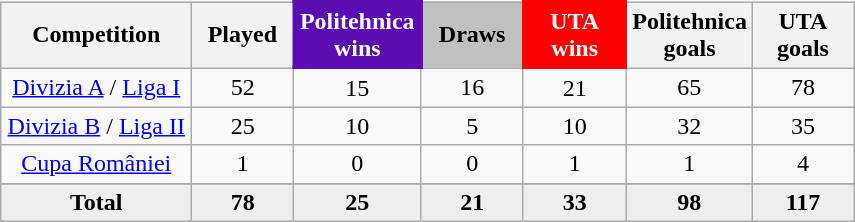<table class="wikitable" style="text-align: center">
<tr>
<th width="120">Competition</th>
<th width="60">Played</th>
<th width="60" span style="color:#ffffff; background:#5B0CB3; border:2px solid #5B0CB3">Politehnica wins</th>
<th width="60" span style="background:silver">Draws</th>
<th width="60" span style="color:#ffffff; background:#FF0000; border:2px solid #FF0000">UTA wins</th>
<th width="60">Politehnica goals</th>
<th width="60">UTA goals</th>
</tr>
<tr>
<td><a href='#'>Divizia A</a> / <a href='#'>Liga I</a></td>
<td>52</td>
<td>15</td>
<td>16</td>
<td>21</td>
<td>65</td>
<td>78</td>
</tr>
<tr>
<td><a href='#'>Divizia B</a> / <a href='#'>Liga II</a></td>
<td>25</td>
<td>10</td>
<td>5</td>
<td>10</td>
<td>32</td>
<td>35</td>
</tr>
<tr>
<td><a href='#'>Cupa României</a></td>
<td>1</td>
<td>0</td>
<td>0</td>
<td>1</td>
<td>1</td>
<td>4</td>
</tr>
<tr>
</tr>
<tr bgcolor=#EEEEEE>
<td><strong>Total</strong></td>
<td><strong>78</strong></td>
<td><strong>25</strong></td>
<td><strong>21</strong></td>
<td><strong>33</strong></td>
<td><strong>98</strong></td>
<td><strong>117</strong></td>
</tr>
</table>
